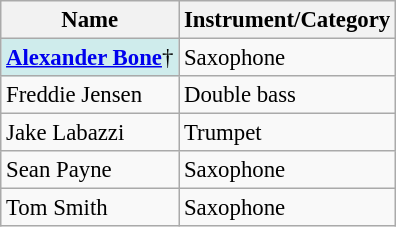<table class="wikitable sortable" style="font-size: 95%">
<tr>
<th>Name</th>
<th>Instrument/Category</th>
</tr>
<tr>
<td bgcolor="#CFECEC"><strong><a href='#'>Alexander Bone</a></strong>†</td>
<td>Saxophone</td>
</tr>
<tr>
<td>Freddie Jensen</td>
<td>Double bass</td>
</tr>
<tr>
<td>Jake Labazzi</td>
<td>Trumpet</td>
</tr>
<tr>
<td>Sean Payne</td>
<td>Saxophone</td>
</tr>
<tr>
<td>Tom Smith</td>
<td>Saxophone</td>
</tr>
</table>
